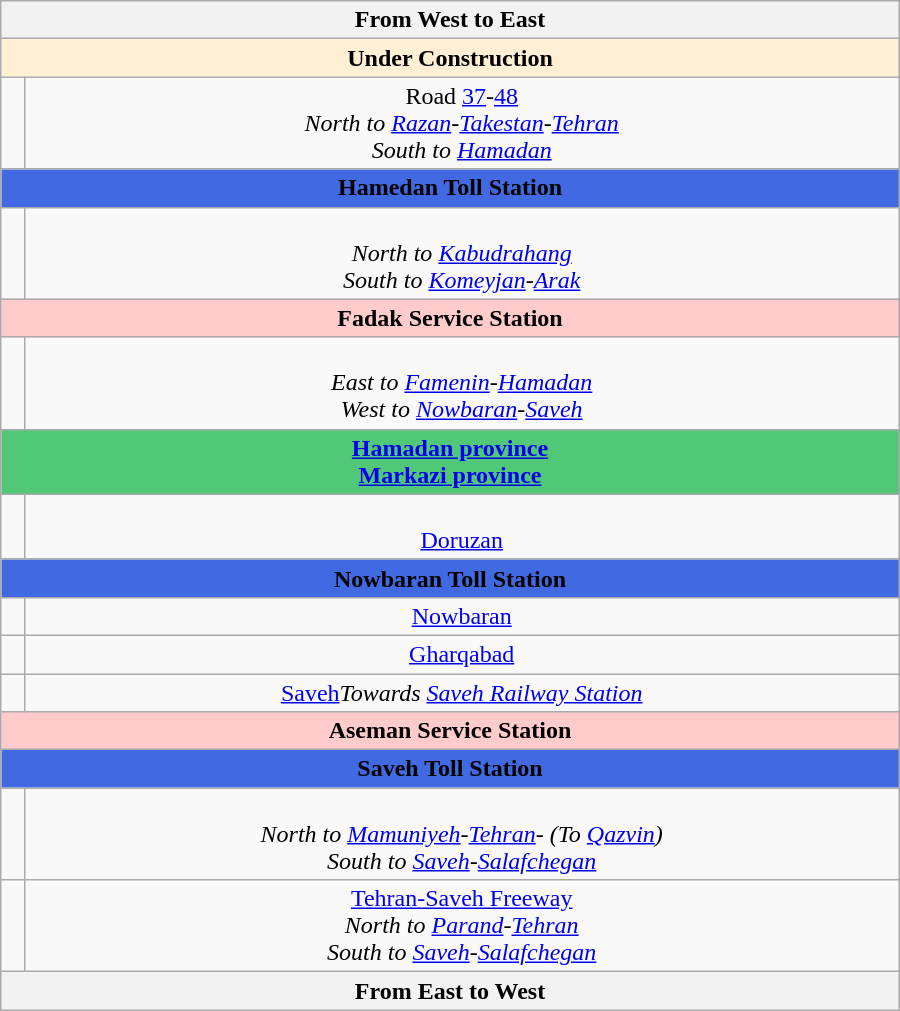<table class="wikitable" style="text-align:center" width="600px">
<tr>
<th text-align="center" colspan="3"> From West to East </th>
</tr>
<tr>
<td text-align="center" colspan="3" bgcolor="#FFEFD5">  <strong>Under Construction</strong>  </td>
</tr>
<tr>
<td><br></td>
<td>   Road <a href='#'>37</a>-<a href='#'>48</a><br><em>North to <a href='#'>Razan</a>-<a href='#'>Takestan</a>-<a href='#'>Tehran</a></em><br><em>South to <a href='#'>Hamadan</a></em></td>
</tr>
<tr>
<td colspan="7" align="center" bgcolor="#41 69 E1" color: #FFFFFF> <strong>Hamedan Toll Station</strong></td>
</tr>
<tr>
<td></td>
<td><br><em>North to <a href='#'>Kabudrahang</a></em><br><em>South to <a href='#'>Komeyjan</a>-<a href='#'>Arak</a></em></td>
</tr>
<tr>
<td align="center" bgcolor="#FFCBCB" colspan="7">    <strong>Fadak Service Station</strong></td>
</tr>
<tr>
<td></td>
<td><br><em>East to <a href='#'>Famenin</a>-<a href='#'>Hamadan</a></em><br><em>West to <a href='#'>Nowbaran</a>-<a href='#'>Saveh</a></em></td>
</tr>
<tr>
<td colspan="7" align="center" bgcolor="#50 C8 78"> <strong><a href='#'>Hamadan province</a></strong> <br> <strong><a href='#'>Markazi province</a></strong> </td>
</tr>
<tr>
<td></td>
<td><br> <a href='#'>Doruzan</a></td>
</tr>
<tr>
<td colspan="7" align="center" bgcolor="#41 69 E1" color: #FFFFFF> <strong>Nowbaran Toll Station</strong></td>
</tr>
<tr>
<td></td>
<td> <a href='#'>Nowbaran</a></td>
</tr>
<tr>
<td></td>
<td> <a href='#'>Gharqabad</a></td>
</tr>
<tr align="center">
<td></td>
<td> <a href='#'>Saveh</a><em>Towards  <a href='#'>Saveh Railway Station</a></em></td>
</tr>
<tr>
<td align="center" bgcolor="#FFCBCB" colspan="7">    <strong>Aseman Service Station</strong></td>
</tr>
<tr>
<td colspan="7" align="center" bgcolor="#41 69 E1" color: #FFFFFF> <strong>Saveh Toll Station</strong></td>
</tr>
<tr>
<td></td>
<td><br><em>North to <a href='#'>Mamuniyeh</a>-<a href='#'>Tehran</a>- (To <a href='#'>Qazvin</a>)</em><br><em>South to <a href='#'>Saveh</a>-<a href='#'>Salafchegan</a></em></td>
</tr>
<tr>
<td><br></td>
<td> <a href='#'>Tehran-Saveh Freeway</a><br><em>North to <a href='#'>Parand</a>-<a href='#'>Tehran</a></em><br><em>South to <a href='#'>Saveh</a>-<a href='#'>Salafchegan</a></em></td>
</tr>
<tr>
<th text-align="center" colspan="3"> From East to West </th>
</tr>
</table>
